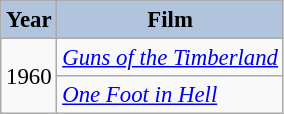<table class="wikitable" style="font-size:95%;">
<tr align="center">
<th style="background:#B0C4DE;">Year</th>
<th style="background:#B0C4DE;">Film</th>
</tr>
<tr>
<td rowspan=2>1960</td>
<td><em><a href='#'>Guns of the Timberland</a></em></td>
</tr>
<tr>
<td><em><a href='#'>One Foot in Hell</a></em></td>
</tr>
</table>
